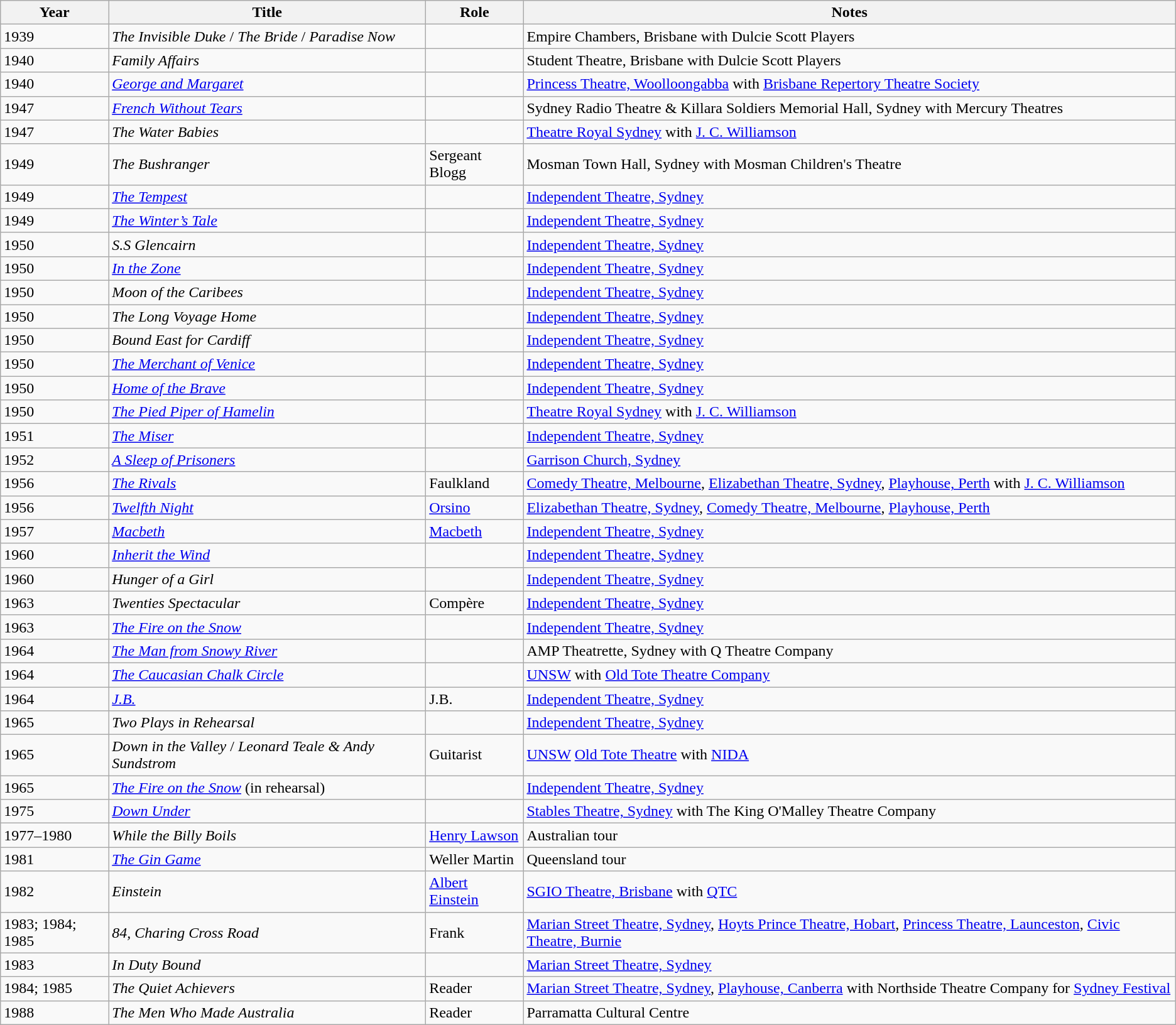<table class="wikitable">
<tr>
<th>Year</th>
<th>Title</th>
<th>Role</th>
<th>Notes</th>
</tr>
<tr>
<td>1939</td>
<td><em>The Invisible Duke</em> / <em>The Bride</em> / <em>Paradise Now</em></td>
<td></td>
<td>Empire Chambers, Brisbane with Dulcie Scott Players</td>
</tr>
<tr>
<td>1940</td>
<td><em>Family Affairs</em></td>
<td></td>
<td>Student Theatre, Brisbane with Dulcie Scott Players</td>
</tr>
<tr>
<td>1940</td>
<td><em><a href='#'>George and Margaret</a></em></td>
<td></td>
<td><a href='#'>Princess Theatre, Woolloongabba</a> with <a href='#'>Brisbane Repertory Theatre Society</a></td>
</tr>
<tr>
<td>1947</td>
<td><em><a href='#'>French Without Tears</a></em></td>
<td></td>
<td>Sydney Radio Theatre & Killara Soldiers Memorial Hall, Sydney with Mercury Theatres</td>
</tr>
<tr>
<td>1947</td>
<td><em>The Water Babies</em></td>
<td></td>
<td><a href='#'>Theatre Royal Sydney</a> with <a href='#'>J. C. Williamson</a></td>
</tr>
<tr>
<td>1949</td>
<td><em>The Bushranger</em></td>
<td>Sergeant Blogg</td>
<td>Mosman Town Hall, Sydney with Mosman Children's Theatre</td>
</tr>
<tr>
<td>1949</td>
<td><em><a href='#'>The Tempest</a></em></td>
<td></td>
<td><a href='#'>Independent Theatre, Sydney</a></td>
</tr>
<tr>
<td>1949</td>
<td><em><a href='#'>The Winter’s Tale</a></em></td>
<td></td>
<td><a href='#'>Independent Theatre, Sydney</a></td>
</tr>
<tr>
<td>1950</td>
<td><em>S.S Glencairn</em></td>
<td></td>
<td><a href='#'>Independent Theatre, Sydney</a></td>
</tr>
<tr>
<td>1950</td>
<td><em><a href='#'>In the Zone</a></em></td>
<td></td>
<td><a href='#'>Independent Theatre, Sydney</a></td>
</tr>
<tr>
<td>1950</td>
<td><em>Moon of the Caribees</em></td>
<td></td>
<td><a href='#'>Independent Theatre, Sydney</a></td>
</tr>
<tr>
<td>1950</td>
<td><em>The Long Voyage Home</em></td>
<td></td>
<td><a href='#'>Independent Theatre, Sydney</a></td>
</tr>
<tr>
<td>1950</td>
<td><em>Bound East for Cardiff</em></td>
<td></td>
<td><a href='#'>Independent Theatre, Sydney</a></td>
</tr>
<tr>
<td>1950</td>
<td><em><a href='#'>The Merchant of Venice</a></em></td>
<td></td>
<td><a href='#'>Independent Theatre, Sydney</a></td>
</tr>
<tr>
<td>1950</td>
<td><em><a href='#'>Home of the Brave</a></em></td>
<td></td>
<td><a href='#'>Independent Theatre, Sydney</a></td>
</tr>
<tr>
<td>1950</td>
<td><em><a href='#'>The Pied Piper of Hamelin</a></em></td>
<td></td>
<td><a href='#'>Theatre Royal Sydney</a> with <a href='#'>J. C. Williamson</a></td>
</tr>
<tr>
<td>1951</td>
<td><em><a href='#'>The Miser</a></em></td>
<td></td>
<td><a href='#'>Independent Theatre, Sydney</a></td>
</tr>
<tr>
<td>1952</td>
<td><em><a href='#'>A Sleep of Prisoners</a></em></td>
<td></td>
<td><a href='#'>Garrison Church, Sydney</a></td>
</tr>
<tr>
<td>1956</td>
<td><em><a href='#'>The Rivals</a></em></td>
<td>Faulkland</td>
<td><a href='#'>Comedy Theatre, Melbourne</a>, <a href='#'>Elizabethan Theatre, Sydney</a>, <a href='#'>Playhouse, Perth</a> with <a href='#'>J. C. Williamson</a></td>
</tr>
<tr>
<td>1956</td>
<td><em><a href='#'>Twelfth Night</a></em></td>
<td><a href='#'>Orsino</a></td>
<td><a href='#'>Elizabethan Theatre, Sydney</a>, <a href='#'>Comedy Theatre, Melbourne</a>, <a href='#'>Playhouse, Perth</a></td>
</tr>
<tr>
<td>1957</td>
<td><em><a href='#'>Macbeth</a></em></td>
<td><a href='#'>Macbeth</a></td>
<td><a href='#'>Independent Theatre, Sydney</a></td>
</tr>
<tr>
<td>1960</td>
<td><em><a href='#'>Inherit the Wind</a></em></td>
<td></td>
<td><a href='#'>Independent Theatre, Sydney</a></td>
</tr>
<tr>
<td>1960</td>
<td><em>Hunger of a Girl</em></td>
<td></td>
<td><a href='#'>Independent Theatre, Sydney</a></td>
</tr>
<tr>
<td>1963</td>
<td><em>Twenties Spectacular</em></td>
<td>Compère</td>
<td><a href='#'>Independent Theatre, Sydney</a></td>
</tr>
<tr>
<td>1963</td>
<td><em><a href='#'>The Fire on the Snow</a></em></td>
<td></td>
<td><a href='#'>Independent Theatre, Sydney</a></td>
</tr>
<tr>
<td>1964</td>
<td><em><a href='#'>The Man from Snowy River</a></em></td>
<td></td>
<td>AMP Theatrette, Sydney with Q Theatre Company</td>
</tr>
<tr>
<td>1964</td>
<td><em><a href='#'>The Caucasian Chalk Circle</a></em></td>
<td></td>
<td><a href='#'>UNSW</a> with <a href='#'>Old Tote Theatre Company</a></td>
</tr>
<tr>
<td>1964</td>
<td><em><a href='#'>J.B.</a></em></td>
<td>J.B.</td>
<td><a href='#'>Independent Theatre, Sydney</a></td>
</tr>
<tr>
<td>1965</td>
<td><em>Two Plays in Rehearsal</em></td>
<td></td>
<td><a href='#'>Independent Theatre, Sydney</a></td>
</tr>
<tr>
<td>1965</td>
<td><em>Down in the Valley</em> / <em>Leonard Teale & Andy Sundstrom</em></td>
<td>Guitarist</td>
<td><a href='#'>UNSW</a> <a href='#'>Old Tote Theatre</a> with <a href='#'>NIDA</a></td>
</tr>
<tr>
<td>1965</td>
<td><em><a href='#'>The Fire on the Snow</a></em> (in rehearsal)</td>
<td></td>
<td><a href='#'>Independent Theatre, Sydney</a></td>
</tr>
<tr>
<td>1975</td>
<td><em><a href='#'>Down Under</a></em></td>
<td></td>
<td><a href='#'>Stables Theatre, Sydney</a> with The King O'Malley Theatre Company</td>
</tr>
<tr>
<td>1977–1980</td>
<td><em>While the Billy Boils</em></td>
<td><a href='#'>Henry Lawson</a></td>
<td>Australian tour</td>
</tr>
<tr>
<td>1981</td>
<td><em><a href='#'>The Gin Game</a></em></td>
<td>Weller Martin</td>
<td>Queensland tour</td>
</tr>
<tr>
<td>1982</td>
<td><em>Einstein</em></td>
<td><a href='#'>Albert Einstein</a></td>
<td><a href='#'>SGIO Theatre, Brisbane</a> with <a href='#'>QTC</a></td>
</tr>
<tr>
<td>1983; 1984; 1985</td>
<td><em>84, Charing Cross Road</em></td>
<td>Frank</td>
<td><a href='#'>Marian Street Theatre, Sydney</a>, <a href='#'>Hoyts Prince Theatre, Hobart</a>, <a href='#'>Princess Theatre, Launceston</a>, <a href='#'>Civic Theatre, Burnie</a></td>
</tr>
<tr>
<td>1983</td>
<td><em>In Duty Bound</em></td>
<td></td>
<td><a href='#'>Marian Street Theatre, Sydney</a></td>
</tr>
<tr>
<td>1984; 1985</td>
<td><em>The Quiet Achievers</em></td>
<td>Reader</td>
<td><a href='#'>Marian Street Theatre, Sydney</a>, <a href='#'>Playhouse, Canberra</a> with Northside Theatre Company for <a href='#'>Sydney Festival</a></td>
</tr>
<tr>
<td>1988</td>
<td><em>The Men Who Made Australia</em></td>
<td>Reader</td>
<td>Parramatta Cultural Centre</td>
</tr>
</table>
